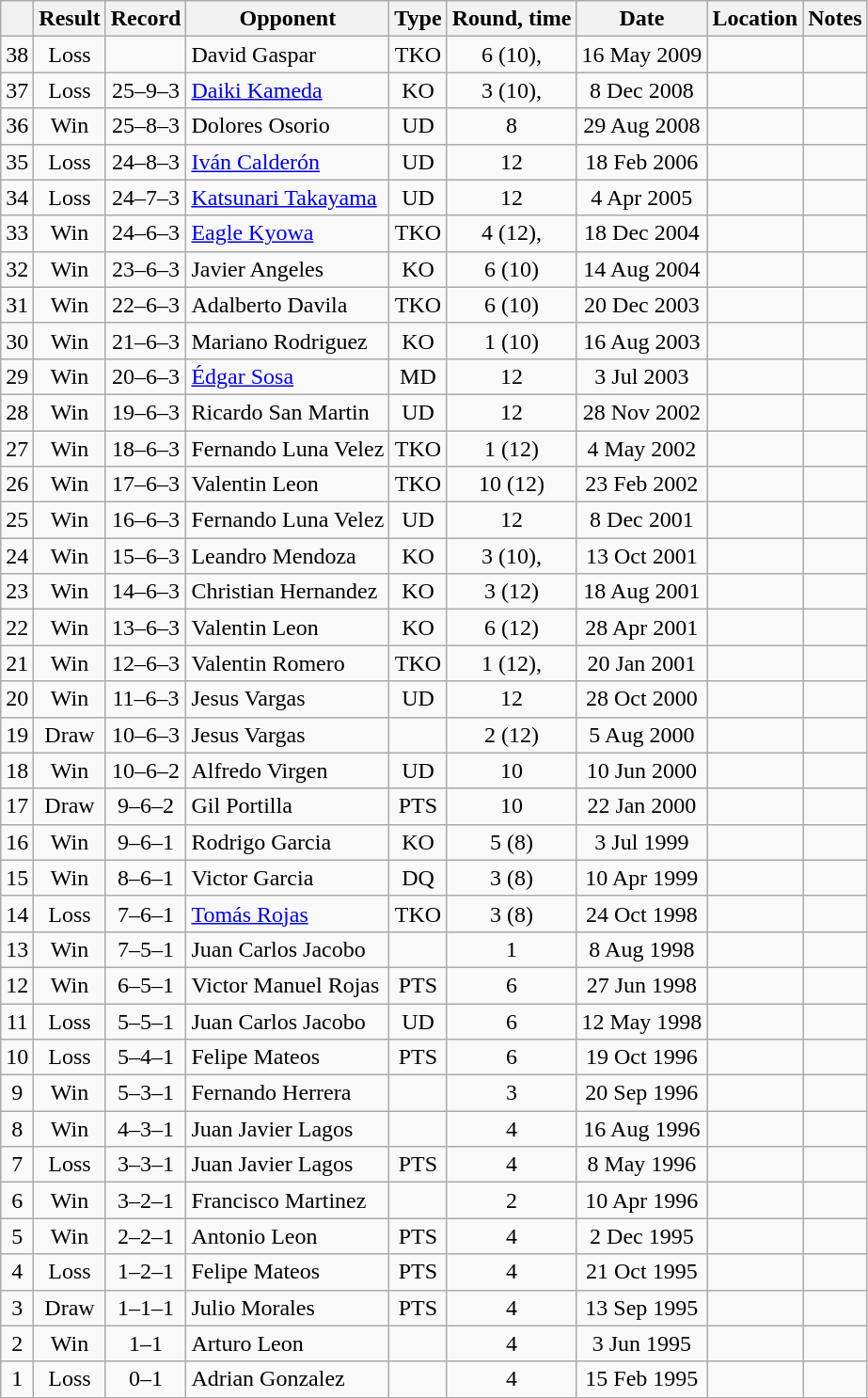<table class="wikitable" style="text-align:center">
<tr>
<th></th>
<th>Result</th>
<th>Record</th>
<th>Opponent</th>
<th>Type</th>
<th>Round, time</th>
<th>Date</th>
<th>Location</th>
<th>Notes</th>
</tr>
<tr>
<td>38</td>
<td>Loss</td>
<td></td>
<td style="text-align:left;"> David Gaspar</td>
<td>TKO</td>
<td>6 (10), </td>
<td>16 May 2009</td>
<td style="text-align:left;"> </td>
<td></td>
</tr>
<tr>
<td>37</td>
<td>Loss</td>
<td>25–9–3</td>
<td style="text-align:left;"> <a href='#'>Daiki Kameda</a></td>
<td>KO</td>
<td>3 (10), </td>
<td>8 Dec 2008</td>
<td style="text-align:left;"> </td>
<td></td>
</tr>
<tr>
<td>36</td>
<td>Win</td>
<td>25–8–3</td>
<td style="text-align:left;"> Dolores Osorio</td>
<td>UD</td>
<td>8</td>
<td>29 Aug 2008</td>
<td style="text-align:left;"> </td>
<td></td>
</tr>
<tr>
<td>35</td>
<td>Loss</td>
<td>24–8–3</td>
<td style="text-align:left;"> <a href='#'>Iván Calderón</a></td>
<td>UD</td>
<td>12</td>
<td>18 Feb 2006</td>
<td style="text-align:left;"> </td>
<td style="text-align:left;"></td>
</tr>
<tr>
<td>34</td>
<td>Loss</td>
<td>24–7–3</td>
<td style="text-align:left;"> <a href='#'>Katsunari Takayama</a></td>
<td>UD</td>
<td>12</td>
<td>4 Apr 2005</td>
<td style="text-align:left;"> </td>
<td style="text-align:left;"></td>
</tr>
<tr>
<td>33</td>
<td>Win</td>
<td>24–6–3</td>
<td style="text-align:left;"> <a href='#'>Eagle Kyowa</a></td>
<td>TKO</td>
<td>4 (12), </td>
<td>18 Dec 2004</td>
<td style="text-align:left;"> </td>
<td style="text-align:left;"></td>
</tr>
<tr>
<td>32</td>
<td>Win</td>
<td>23–6–3</td>
<td style="text-align:left;"> Javier Angeles</td>
<td>KO</td>
<td>6 (10)</td>
<td>14 Aug 2004</td>
<td style="text-align:left;"> </td>
<td></td>
</tr>
<tr>
<td>31</td>
<td>Win</td>
<td>22–6–3</td>
<td style="text-align:left;"> Adalberto Davila</td>
<td>TKO</td>
<td>6 (10)</td>
<td>20 Dec 2003</td>
<td style="text-align:left;"> </td>
<td></td>
</tr>
<tr>
<td>30</td>
<td>Win</td>
<td>21–6–3</td>
<td style="text-align:left;"> Mariano Rodriguez</td>
<td>KO</td>
<td>1 (10)</td>
<td>16 Aug 2003</td>
<td style="text-align:left;"> </td>
<td></td>
</tr>
<tr>
<td>29</td>
<td>Win</td>
<td>20–6–3</td>
<td style="text-align:left;"> <a href='#'>Édgar Sosa</a></td>
<td>MD</td>
<td>12</td>
<td>3 Jul 2003</td>
<td style="text-align:left;"> </td>
<td style="text-align:left;"></td>
</tr>
<tr>
<td>28</td>
<td>Win</td>
<td>19–6–3</td>
<td style="text-align:left;"> Ricardo San Martin</td>
<td>UD</td>
<td>12</td>
<td>28 Nov 2002</td>
<td style="text-align:left;"> </td>
<td></td>
</tr>
<tr>
<td>27</td>
<td>Win</td>
<td>18–6–3</td>
<td style="text-align:left;"> Fernando Luna Velez</td>
<td>TKO</td>
<td>1 (12)</td>
<td>4 May 2002</td>
<td style="text-align:left;"> </td>
<td style="text-align:left;"></td>
</tr>
<tr>
<td>26</td>
<td>Win</td>
<td>17–6–3</td>
<td style="text-align:left;"> Valentin Leon</td>
<td>TKO</td>
<td>10 (12)</td>
<td>23 Feb 2002</td>
<td style="text-align:left;"> </td>
<td style="text-align:left;"></td>
</tr>
<tr>
<td>25</td>
<td>Win</td>
<td>16–6–3</td>
<td style="text-align:left;"> Fernando Luna Velez</td>
<td>UD</td>
<td>12</td>
<td>8 Dec 2001</td>
<td style="text-align:left;"> </td>
<td style="text-align:left;"></td>
</tr>
<tr>
<td>24</td>
<td>Win</td>
<td>15–6–3</td>
<td style="text-align:left;"> Leandro Mendoza</td>
<td>KO</td>
<td>3 (10), </td>
<td>13 Oct 2001</td>
<td style="text-align:left;"> </td>
<td></td>
</tr>
<tr>
<td>23</td>
<td>Win</td>
<td>14–6–3</td>
<td style="text-align:left;"> Christian Hernandez</td>
<td>KO</td>
<td>3 (12)</td>
<td>18 Aug 2001</td>
<td style="text-align:left;"> </td>
<td style="text-align:left;"></td>
</tr>
<tr>
<td>22</td>
<td>Win</td>
<td>13–6–3</td>
<td style="text-align:left;"> Valentin Leon</td>
<td>KO</td>
<td>6 (12)</td>
<td>28 Apr 2001</td>
<td style="text-align:left;"> </td>
<td style="text-align:left;"></td>
</tr>
<tr>
<td>21</td>
<td>Win</td>
<td>12–6–3</td>
<td style="text-align:left;"> Valentin Romero</td>
<td>TKO</td>
<td>1 (12), </td>
<td>20 Jan 2001</td>
<td style="text-align:left;"> </td>
<td style="text-align:left;"></td>
</tr>
<tr>
<td>20</td>
<td>Win</td>
<td>11–6–3</td>
<td style="text-align:left;"> Jesus Vargas</td>
<td>UD</td>
<td>12</td>
<td>28 Oct 2000</td>
<td style="text-align:left;"> </td>
<td style="text-align:left;"></td>
</tr>
<tr>
<td>19</td>
<td>Draw</td>
<td>10–6–3</td>
<td style="text-align:left;"> Jesus Vargas</td>
<td></td>
<td>2 (12)</td>
<td>5 Aug 2000</td>
<td style="text-align:left;"> </td>
<td style="text-align:left;"></td>
</tr>
<tr>
<td>18</td>
<td>Win</td>
<td>10–6–2</td>
<td style="text-align:left;"> Alfredo Virgen</td>
<td>UD</td>
<td>10</td>
<td>10 Jun 2000</td>
<td style="text-align:left;"> </td>
<td></td>
</tr>
<tr>
<td>17</td>
<td>Draw</td>
<td>9–6–2</td>
<td style="text-align:left;"> Gil Portilla</td>
<td>PTS</td>
<td>10</td>
<td>22 Jan 2000</td>
<td style="text-align:left;"> </td>
<td></td>
</tr>
<tr>
<td>16</td>
<td>Win</td>
<td>9–6–1</td>
<td style="text-align:left;"> Rodrigo Garcia</td>
<td>KO</td>
<td>5 (8)</td>
<td>3 Jul 1999</td>
<td style="text-align:left;"> </td>
<td></td>
</tr>
<tr>
<td>15</td>
<td>Win</td>
<td>8–6–1</td>
<td style="text-align:left;"> Victor Garcia</td>
<td>DQ</td>
<td>3 (8)</td>
<td>10 Apr 1999</td>
<td style="text-align:left;"> </td>
<td></td>
</tr>
<tr>
<td>14</td>
<td>Loss</td>
<td>7–6–1</td>
<td style="text-align:left;"> <a href='#'>Tomás Rojas</a></td>
<td>TKO</td>
<td>3 (8)</td>
<td>24 Oct 1998</td>
<td style="text-align:left;"> </td>
<td></td>
</tr>
<tr>
<td>13</td>
<td>Win</td>
<td>7–5–1</td>
<td style="text-align:left;"> Juan Carlos Jacobo</td>
<td></td>
<td>1</td>
<td>8 Aug 1998</td>
<td style="text-align:left;"> </td>
<td></td>
</tr>
<tr>
<td>12</td>
<td>Win</td>
<td>6–5–1</td>
<td style="text-align:left;"> Victor Manuel Rojas</td>
<td>PTS</td>
<td>6</td>
<td>27 Jun 1998</td>
<td style="text-align:left;"> </td>
<td></td>
</tr>
<tr>
<td>11</td>
<td>Loss</td>
<td>5–5–1</td>
<td style="text-align:left;"> Juan Carlos Jacobo</td>
<td>UD</td>
<td>6</td>
<td>12 May 1998</td>
<td style="text-align:left;"> </td>
<td></td>
</tr>
<tr>
<td>10</td>
<td>Loss</td>
<td>5–4–1</td>
<td style="text-align:left;"> Felipe Mateos</td>
<td>PTS</td>
<td>6</td>
<td>19 Oct 1996</td>
<td style="text-align:left;"> </td>
<td></td>
</tr>
<tr>
<td>9</td>
<td>Win</td>
<td>5–3–1</td>
<td style="text-align:left;"> Fernando Herrera</td>
<td></td>
<td>3</td>
<td>20 Sep 1996</td>
<td style="text-align:left;"> </td>
<td></td>
</tr>
<tr>
<td>8</td>
<td>Win</td>
<td>4–3–1</td>
<td style="text-align:left;"> Juan Javier Lagos</td>
<td></td>
<td>4</td>
<td>16 Aug 1996</td>
<td style="text-align:left;"> </td>
<td></td>
</tr>
<tr>
<td>7</td>
<td>Loss</td>
<td>3–3–1</td>
<td style="text-align:left;"> Juan Javier Lagos</td>
<td>PTS</td>
<td>4</td>
<td>8 May 1996</td>
<td style="text-align:left;"> </td>
<td></td>
</tr>
<tr>
<td>6</td>
<td>Win</td>
<td>3–2–1</td>
<td style="text-align:left;"> Francisco Martinez</td>
<td></td>
<td>2</td>
<td>10 Apr 1996</td>
<td style="text-align:left;"> </td>
<td></td>
</tr>
<tr>
<td>5</td>
<td>Win</td>
<td>2–2–1</td>
<td style="text-align:left;"> Antonio Leon</td>
<td>PTS</td>
<td>4</td>
<td>2 Dec 1995</td>
<td style="text-align:left;"> </td>
<td></td>
</tr>
<tr>
<td>4</td>
<td>Loss</td>
<td>1–2–1</td>
<td style="text-align:left;"> Felipe Mateos</td>
<td>PTS</td>
<td>4</td>
<td>21 Oct 1995</td>
<td style="text-align:left;"> </td>
<td></td>
</tr>
<tr>
<td>3</td>
<td>Draw</td>
<td>1–1–1</td>
<td style="text-align:left;"> Julio Morales</td>
<td>PTS</td>
<td>4</td>
<td>13 Sep 1995</td>
<td style="text-align:left;"> </td>
<td></td>
</tr>
<tr>
<td>2</td>
<td>Win</td>
<td>1–1</td>
<td style="text-align:left;"> Arturo Leon</td>
<td></td>
<td>4</td>
<td>3 Jun 1995</td>
<td style="text-align:left;"> </td>
<td></td>
</tr>
<tr>
<td>1</td>
<td>Loss</td>
<td>0–1</td>
<td style="text-align:left;"> Adrian Gonzalez</td>
<td></td>
<td>4</td>
<td>15 Feb 1995</td>
<td style="text-align:left;"> </td>
<td></td>
</tr>
<tr>
</tr>
</table>
